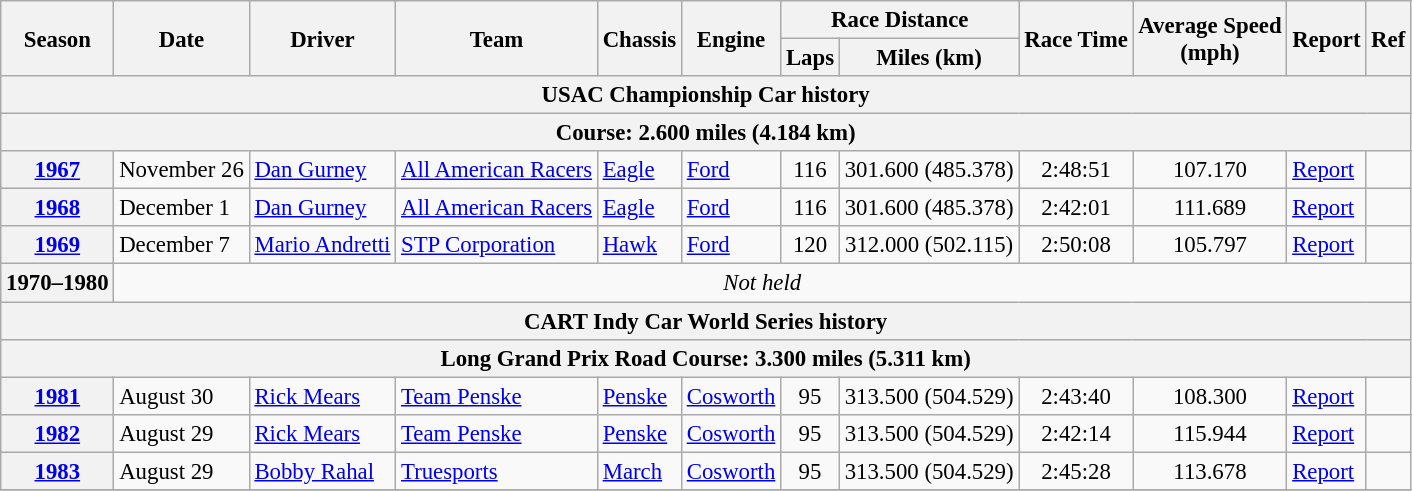<table class="wikitable" style="font-size: 95%;">
<tr>
<th rowspan="2">Season</th>
<th rowspan="2">Date</th>
<th rowspan="2">Driver</th>
<th rowspan="2">Team</th>
<th rowspan="2">Chassis</th>
<th rowspan="2">Engine</th>
<th colspan="2">Race Distance</th>
<th rowspan="2">Race Time</th>
<th rowspan="2">Average Speed<br>(mph)</th>
<th rowspan="2">Report</th>
<th rowspan="2">Ref</th>
</tr>
<tr>
<th>Laps</th>
<th>Miles (km)</th>
</tr>
<tr>
<th colspan=12>USAC Championship Car history</th>
</tr>
<tr>
<th colspan=12>Course: 2.600 miles (4.184 km)</th>
</tr>
<tr>
<th><a href='#'>1967</a></th>
<td>November 26</td>
<td> <a href='#'>Dan Gurney</a></td>
<td><a href='#'>All American Racers</a></td>
<td><a href='#'>Eagle</a></td>
<td><a href='#'>Ford</a></td>
<td align="center">116</td>
<td align="center">301.600 (485.378)</td>
<td align="center">2:48:51</td>
<td align="center">107.170</td>
<td><a href='#'>Report</a></td>
<td></td>
</tr>
<tr>
<th><a href='#'>1968</a></th>
<td>December 1</td>
<td> <a href='#'>Dan Gurney</a></td>
<td><a href='#'>All American Racers</a></td>
<td><a href='#'>Eagle</a></td>
<td><a href='#'>Ford</a></td>
<td align="center">116</td>
<td align="center">301.600 (485.378)</td>
<td align="center">2:42:01</td>
<td align="center">111.689</td>
<td><a href='#'>Report</a></td>
<td></td>
</tr>
<tr>
<th><a href='#'>1969</a></th>
<td>December 7</td>
<td> <a href='#'>Mario Andretti</a></td>
<td><a href='#'>STP Corporation</a></td>
<td><a href='#'>Hawk</a></td>
<td><a href='#'>Ford</a></td>
<td align="center">120</td>
<td align="center">312.000 (502.115)</td>
<td align="center">2:50:08</td>
<td align="center">105.797</td>
<td><a href='#'>Report</a></td>
<td></td>
</tr>
<tr>
<th>1970–1980</th>
<td colspan="12" align=center><em>Not held</em></td>
</tr>
<tr>
<th colspan=12>CART Indy Car World Series history</th>
</tr>
<tr>
<th colspan=12>Long Grand Prix Road Course: 3.300 miles (5.311 km)</th>
</tr>
<tr>
<th><a href='#'>1981</a></th>
<td>August 30</td>
<td> <a href='#'>Rick Mears</a></td>
<td><a href='#'>Team Penske</a></td>
<td><a href='#'>Penske</a></td>
<td><a href='#'>Cosworth</a></td>
<td align="center">95</td>
<td align="center">313.500 (504.529)</td>
<td align="center">2:43:40</td>
<td align="center">108.300</td>
<td><a href='#'>Report</a></td>
<td></td>
</tr>
<tr>
<th><a href='#'>1982</a></th>
<td>August 29</td>
<td> <a href='#'>Rick Mears</a></td>
<td><a href='#'>Team Penske</a></td>
<td><a href='#'>Penske</a></td>
<td><a href='#'>Cosworth</a></td>
<td align="center">95</td>
<td align="center">313.500 (504.529)</td>
<td align="center">2:42:14</td>
<td align="center">115.944</td>
<td><a href='#'>Report</a></td>
<td></td>
</tr>
<tr>
<th><a href='#'>1983</a></th>
<td>August 29</td>
<td> <a href='#'>Bobby Rahal</a></td>
<td><a href='#'>Truesports</a></td>
<td><a href='#'>March</a></td>
<td><a href='#'>Cosworth</a></td>
<td align="center">95</td>
<td align="center">313.500 (504.529)</td>
<td align="center">2:45:28</td>
<td align="center">113.678</td>
<td><a href='#'>Report</a></td>
<td></td>
</tr>
<tr>
</tr>
</table>
